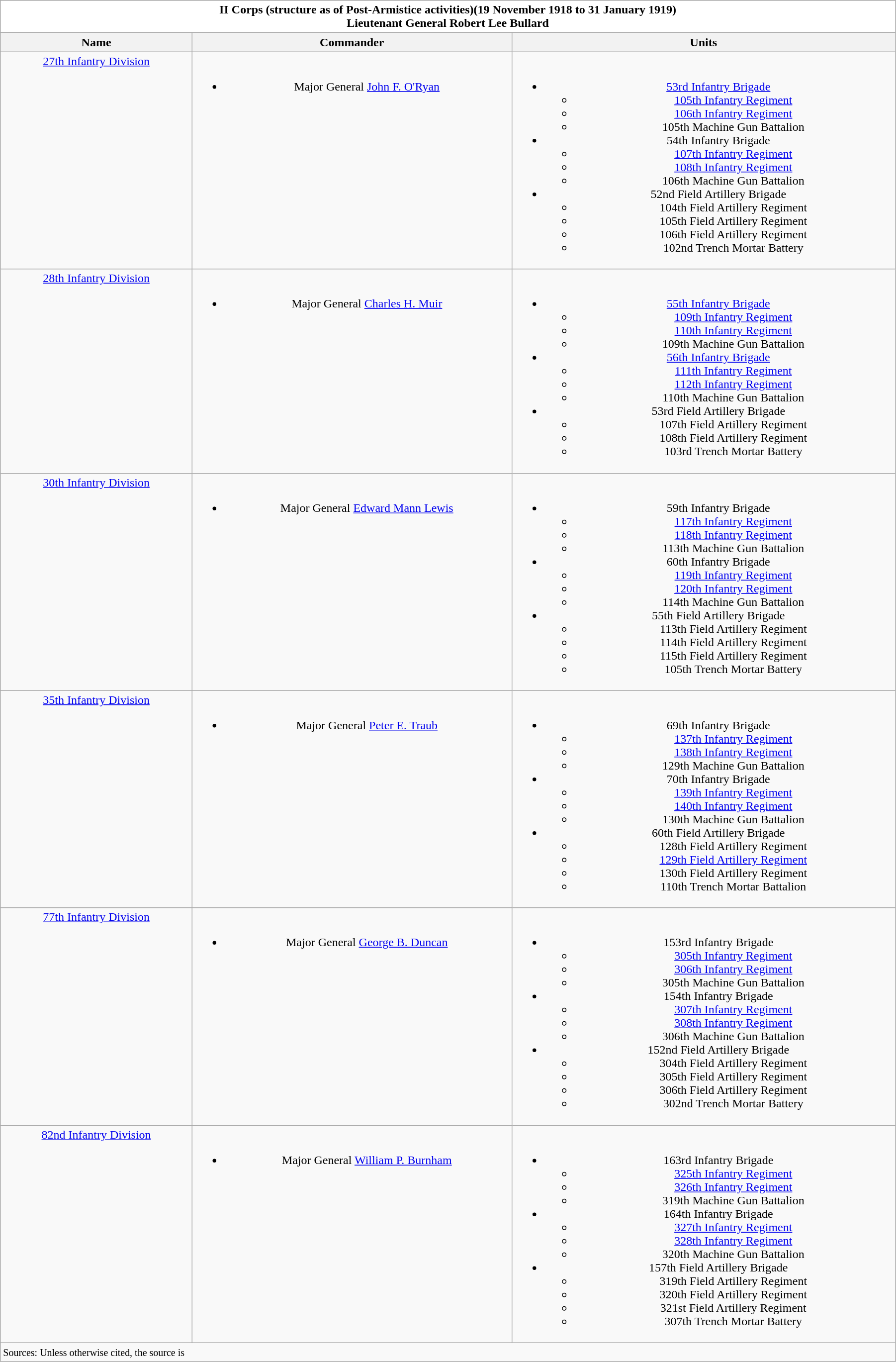<table class="wikitable" style="width:95%;">
<tr>
<th colspan="11" style="background:white;">II Corps (structure as of Post-Armistice activities)(19 November 1918 to 31 January 1919)<br>Lieutenant General Robert Lee Bullard</th>
</tr>
<tr valign="top"|-valign="top">
<th style="width:15%; text-align:center;">Name</th>
<th style="width:25%; text-align:center;">Commander</th>
<th style="width:30%; text-align:center;">Units</th>
</tr>
<tr valign="top">
<td align=center><a href='#'>27th Infantry Division</a></td>
<td align=center><br><ul><li>Major General <a href='#'>John F. O'Ryan</a></li></ul></td>
<td align=center><br><ul><li><a href='#'>53rd Infantry Brigade</a><ul><li><a href='#'>105th Infantry Regiment</a></li><li><a href='#'>106th Infantry Regiment</a></li><li>105th Machine Gun Battalion</li></ul></li><li>54th Infantry Brigade<ul><li><a href='#'>107th Infantry Regiment</a></li><li><a href='#'>108th Infantry Regiment</a></li><li>106th Machine Gun Battalion</li></ul></li><li>52nd Field Artillery Brigade<ul><li>104th Field Artillery Regiment</li><li>105th Field Artillery Regiment</li><li>106th Field Artillery Regiment</li><li>102nd Trench Mortar Battery</li></ul></li></ul></td>
</tr>
<tr valign="top">
<td align=center><a href='#'>28th Infantry Division</a></td>
<td align=center><br><ul><li>Major General <a href='#'>Charles H. Muir</a></li></ul></td>
<td align=center><br><ul><li><a href='#'>55th Infantry Brigade</a><ul><li><a href='#'>109th Infantry Regiment</a></li><li><a href='#'>110th Infantry Regiment</a></li><li>109th Machine Gun Battalion</li></ul></li><li><a href='#'>56th Infantry Brigade</a><ul><li><a href='#'>111th Infantry Regiment</a></li><li><a href='#'>112th Infantry Regiment</a></li><li>110th Machine Gun Battalion</li></ul></li><li>53rd Field Artillery Brigade<ul><li>107th Field Artillery Regiment</li><li>108th Field Artillery Regiment</li><li>103rd Trench Mortar Battery</li></ul></li></ul></td>
</tr>
<tr valign="top">
<td align=center><a href='#'>30th Infantry Division</a></td>
<td align=center><br><ul><li>Major General <a href='#'>Edward Mann Lewis</a></li></ul></td>
<td align=center><br><ul><li>59th Infantry Brigade<ul><li><a href='#'>117th Infantry Regiment</a></li><li><a href='#'>118th Infantry Regiment</a></li><li>113th Machine Gun Battalion</li></ul></li><li>60th Infantry Brigade<ul><li><a href='#'>119th Infantry Regiment</a></li><li><a href='#'>120th Infantry Regiment</a></li><li>114th Machine Gun Battalion</li></ul></li><li>55th Field Artillery Brigade<ul><li>113th Field Artillery Regiment</li><li>114th Field Artillery Regiment</li><li>115th Field Artillery Regiment</li><li>105th Trench Mortar Battery</li></ul></li></ul></td>
</tr>
<tr valign="top">
<td align=center><a href='#'>35th Infantry Division</a></td>
<td align=center><br><ul><li>Major General <a href='#'>Peter E. Traub</a></li></ul></td>
<td align=center><br><ul><li>69th Infantry Brigade<ul><li><a href='#'>137th Infantry Regiment</a></li><li><a href='#'>138th Infantry Regiment</a></li><li>129th Machine Gun Battalion</li></ul></li><li>70th Infantry Brigade<ul><li><a href='#'>139th Infantry Regiment</a></li><li><a href='#'>140th Infantry Regiment</a></li><li>130th Machine Gun Battalion</li></ul></li><li>60th Field Artillery Brigade<ul><li>128th Field Artillery Regiment</li><li><a href='#'>129th Field Artillery Regiment</a></li><li>130th Field Artillery Regiment</li><li>110th Trench Mortar Battalion</li></ul></li></ul></td>
</tr>
<tr valign="top">
<td align=center><a href='#'>77th Infantry Division</a></td>
<td align=center><br><ul><li>Major General <a href='#'>George B. Duncan</a></li></ul></td>
<td align=center><br><ul><li>153rd Infantry Brigade<ul><li><a href='#'>305th Infantry Regiment</a></li><li><a href='#'>306th Infantry Regiment</a></li><li>305th Machine Gun Battalion</li></ul></li><li>154th Infantry Brigade<ul><li><a href='#'>307th Infantry Regiment</a></li><li><a href='#'>308th Infantry Regiment</a></li><li>306th Machine Gun Battalion</li></ul></li><li>152nd Field Artillery Brigade<ul><li>304th Field Artillery Regiment</li><li>305th Field Artillery Regiment</li><li>306th Field Artillery Regiment</li><li>302nd Trench Mortar Battery</li></ul></li></ul></td>
</tr>
<tr valign="top">
<td align=center><a href='#'>82nd Infantry Division</a></td>
<td align=center><br><ul><li>Major General <a href='#'>William P. Burnham</a></li></ul></td>
<td align=center><br><ul><li>163rd Infantry Brigade<ul><li><a href='#'>325th Infantry Regiment</a></li><li><a href='#'>326th Infantry Regiment</a></li><li>319th Machine Gun Battalion</li></ul></li><li>164th Infantry Brigade<ul><li><a href='#'>327th Infantry Regiment</a></li><li><a href='#'>328th Infantry Regiment</a></li><li>320th Machine Gun Battalion</li></ul></li><li>157th Field Artillery Brigade<ul><li>319th Field Artillery Regiment</li><li>320th Field Artillery Regiment</li><li>321st Field Artillery Regiment</li><li>307th Trench Mortar Battery</li></ul></li></ul></td>
</tr>
<tr valign="top">
<td colspan="9" style="text-align:left;"><small>Sources: Unless otherwise cited, the source is </small></td>
</tr>
</table>
